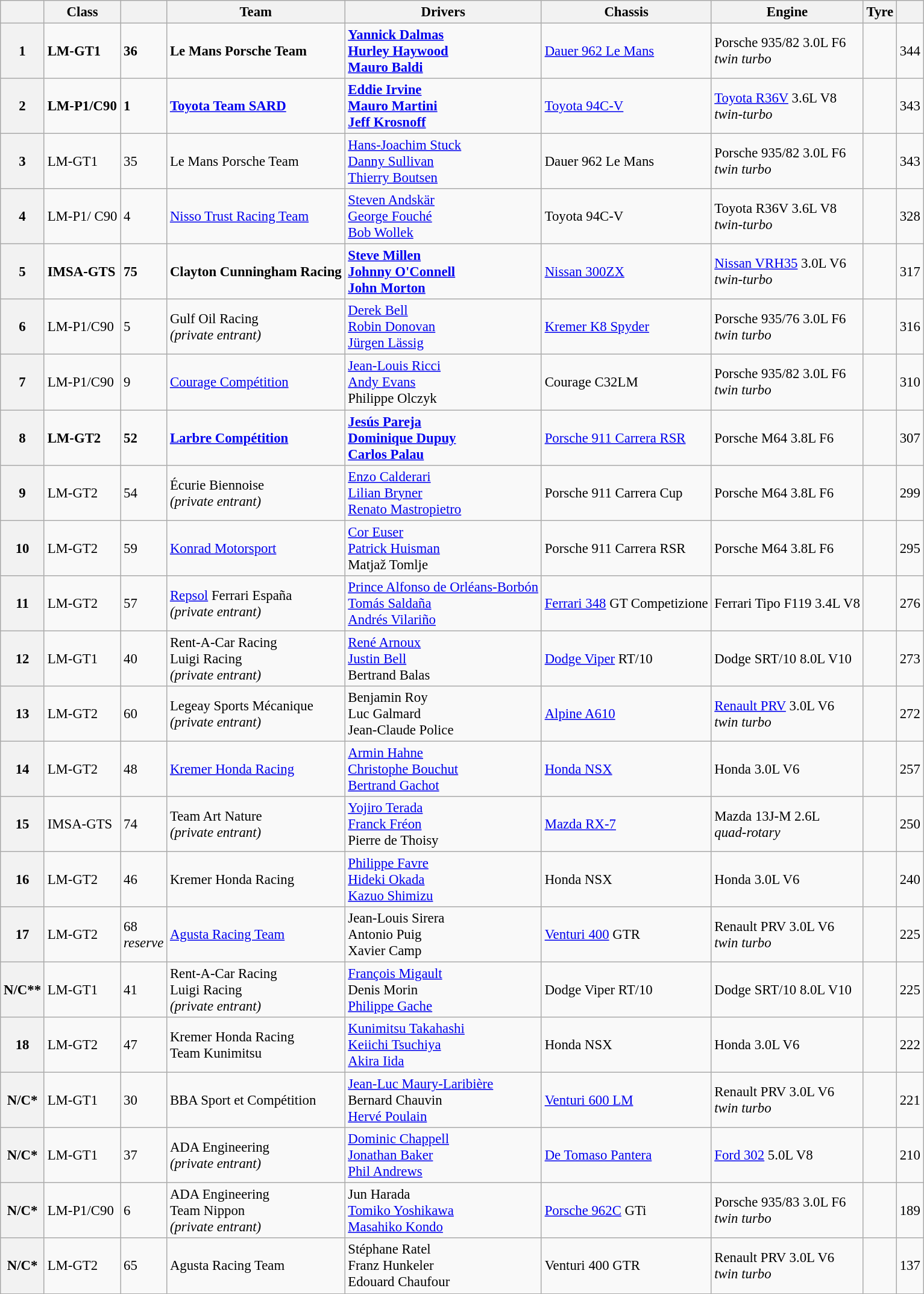<table class="wikitable" style="font-size: 95%;">
<tr>
<th></th>
<th>Class</th>
<th></th>
<th>Team</th>
<th>Drivers</th>
<th>Chassis</th>
<th>Engine</th>
<th>Tyre</th>
<th></th>
</tr>
<tr>
<th><strong>1</strong></th>
<td><strong>LM-GT1</strong></td>
<td><strong>36</strong></td>
<td><strong> Le Mans Porsche Team</strong></td>
<td><strong> <a href='#'>Yannick Dalmas</a><br> <a href='#'>Hurley Haywood</a><br> <a href='#'>Mauro Baldi</a> </strong></td>
<td><a href='#'>Dauer 962 Le Mans</a></td>
<td>Porsche 935/82 3.0L F6<br><em>twin turbo</em></td>
<td></td>
<td>344</td>
</tr>
<tr>
<th><strong>2</strong></th>
<td><strong>LM-P1/C90</strong></td>
<td><strong>1</strong></td>
<td><strong> <a href='#'>Toyota Team SARD</a></strong></td>
<td><strong> <a href='#'>Eddie Irvine</a><br> <a href='#'>Mauro Martini</a><br>  <a href='#'>Jeff Krosnoff</a> </strong></td>
<td><a href='#'>Toyota 94C-V</a></td>
<td><a href='#'>Toyota R36V</a> 3.6L V8<br><em>twin-turbo</em></td>
<td></td>
<td>343</td>
</tr>
<tr>
<th>3</th>
<td>LM-GT1</td>
<td>35</td>
<td> Le Mans Porsche Team</td>
<td> <a href='#'>Hans-Joachim Stuck</a><br> <a href='#'>Danny Sullivan</a><br> <a href='#'>Thierry Boutsen</a></td>
<td>Dauer 962 Le Mans</td>
<td>Porsche 935/82 3.0L F6<br><em>twin turbo</em></td>
<td></td>
<td>343</td>
</tr>
<tr>
<th>4</th>
<td>LM-P1/ C90</td>
<td>4</td>
<td> <a href='#'>Nisso Trust Racing Team</a></td>
<td> <a href='#'>Steven Andskär</a><br> <a href='#'>George Fouché</a><br>  <a href='#'>Bob Wollek</a></td>
<td>Toyota 94C-V</td>
<td>Toyota R36V 3.6L V8<br><em>twin-turbo</em></td>
<td></td>
<td>328</td>
</tr>
<tr>
<th><strong>5</strong></th>
<td><strong>IMSA-GTS</strong></td>
<td><strong>75</strong></td>
<td><strong> Clayton Cunningham Racing </strong></td>
<td><strong> <a href='#'>Steve Millen</a><br> <a href='#'>Johnny O'Connell</a><br> <a href='#'>John Morton</a> </strong></td>
<td><a href='#'>Nissan 300ZX</a></td>
<td><a href='#'>Nissan VRH35</a> 3.0L V6<br><em>twin-turbo</em></td>
<td></td>
<td>317</td>
</tr>
<tr>
<th>6</th>
<td>LM-P1/C90</td>
<td>5</td>
<td> Gulf Oil Racing<br><em>(private entrant)</em></td>
<td> <a href='#'>Derek Bell</a><br> <a href='#'>Robin Donovan</a><br> <a href='#'>Jürgen Lässig</a></td>
<td><a href='#'>Kremer K8 Spyder</a></td>
<td>Porsche 935/76 3.0L F6<br><em>twin turbo</em></td>
<td></td>
<td>316</td>
</tr>
<tr>
<th>7</th>
<td>LM-P1/C90</td>
<td>9</td>
<td> <a href='#'>Courage Compétition</a></td>
<td> <a href='#'>Jean-Louis Ricci</a><br> <a href='#'>Andy Evans</a><br> Philippe Olczyk</td>
<td>Courage C32LM</td>
<td>Porsche 935/82 3.0L F6<br><em>twin turbo</em></td>
<td></td>
<td>310</td>
</tr>
<tr>
<th><strong>8</strong></th>
<td><strong>LM-GT2</strong></td>
<td><strong>52</strong></td>
<td><strong> <a href='#'>Larbre Compétition</a> </strong></td>
<td><strong> <a href='#'>Jesús Pareja</a><br> <a href='#'>Dominique Dupuy</a><br> <a href='#'>Carlos Palau</a> </strong></td>
<td><a href='#'>Porsche 911 Carrera RSR</a></td>
<td>Porsche M64 3.8L F6</td>
<td></td>
<td>307</td>
</tr>
<tr>
<th>9</th>
<td>LM-GT2</td>
<td>54</td>
<td> Écurie Biennoise<br><em>(private entrant)</em></td>
<td> <a href='#'>Enzo Calderari</a><br> <a href='#'>Lilian Bryner</a><br> <a href='#'>Renato Mastropietro</a></td>
<td>Porsche 911 Carrera Cup</td>
<td>Porsche M64 3.8L F6</td>
<td></td>
<td>299</td>
</tr>
<tr>
<th>10</th>
<td>LM-GT2</td>
<td>59</td>
<td> <a href='#'>Konrad Motorsport</a></td>
<td> <a href='#'>Cor Euser</a><br> <a href='#'>Patrick Huisman</a><br> Matjaž Tomlje</td>
<td>Porsche 911 Carrera RSR</td>
<td>Porsche M64 3.8L F6</td>
<td></td>
<td>295</td>
</tr>
<tr>
<th>11</th>
<td>LM-GT2</td>
<td>57</td>
<td> <a href='#'>Repsol</a> Ferrari España <br><em>(private entrant)</em></td>
<td> <a href='#'>Prince Alfonso de Orléans-Borbón</a><br> <a href='#'>Tomás Saldaña</a><br>  <a href='#'>Andrés Vilariño</a></td>
<td><a href='#'>Ferrari 348</a> GT Competizione</td>
<td>Ferrari Tipo F119 3.4L V8</td>
<td></td>
<td>276</td>
</tr>
<tr>
<th>12</th>
<td>LM-GT1</td>
<td>40</td>
<td> Rent-A-Car Racing<br> Luigi Racing<br><em>(private entrant)</em></td>
<td> <a href='#'>René Arnoux</a><br> <a href='#'>Justin Bell</a><br>  Bertrand Balas</td>
<td><a href='#'>Dodge Viper</a> RT/10</td>
<td>Dodge SRT/10 8.0L V10</td>
<td></td>
<td>273</td>
</tr>
<tr>
<th>13</th>
<td>LM-GT2</td>
<td>60</td>
<td> Legeay Sports Mécanique<br><em>(private entrant)</em></td>
<td> Benjamin Roy<br> Luc Galmard<br> Jean-Claude Police</td>
<td><a href='#'>Alpine A610</a></td>
<td><a href='#'>Renault PRV</a> 3.0L V6<br><em>twin turbo</em></td>
<td></td>
<td>272</td>
</tr>
<tr>
<th>14</th>
<td>LM-GT2</td>
<td>48</td>
<td> <a href='#'>Kremer Honda Racing</a></td>
<td> <a href='#'>Armin Hahne</a><br> <a href='#'>Christophe Bouchut</a><br> <a href='#'>Bertrand Gachot</a></td>
<td><a href='#'>Honda NSX</a></td>
<td>Honda 3.0L V6</td>
<td></td>
<td>257</td>
</tr>
<tr>
<th>15</th>
<td>IMSA-GTS</td>
<td>74</td>
<td> Team Art Nature<br><em>(private entrant)</em></td>
<td> <a href='#'>Yojiro Terada</a><br> <a href='#'>Franck Fréon</a><br> Pierre de Thoisy</td>
<td><a href='#'>Mazda RX-7</a></td>
<td>Mazda 13J-M 2.6L<br> <em>quad-rotary</em></td>
<td></td>
<td>250</td>
</tr>
<tr>
<th>16</th>
<td>LM-GT2</td>
<td>46</td>
<td> Kremer Honda Racing</td>
<td> <a href='#'>Philippe Favre</a><br> <a href='#'>Hideki Okada</a><br> <a href='#'>Kazuo Shimizu</a></td>
<td>Honda NSX</td>
<td>Honda 3.0L V6</td>
<td></td>
<td>240</td>
</tr>
<tr>
<th>17</th>
<td>LM-GT2</td>
<td>68<br><em>reserve</em></td>
<td> <a href='#'>Agusta Racing Team</a></td>
<td> Jean-Louis Sirera<br> Antonio Puig<br> Xavier Camp</td>
<td><a href='#'>Venturi 400</a> GTR</td>
<td>Renault PRV 3.0L V6<br><em>twin turbo</em></td>
<td></td>
<td>225</td>
</tr>
<tr>
<th>N/C**</th>
<td>LM-GT1</td>
<td>41</td>
<td> Rent-A-Car Racing<br> Luigi Racing<br><em>(private entrant)</em></td>
<td> <a href='#'>François Migault</a><br> Denis Morin<br> <a href='#'>Philippe Gache</a></td>
<td>Dodge Viper RT/10</td>
<td>Dodge SRT/10 8.0L V10</td>
<td></td>
<td>225</td>
</tr>
<tr>
<th>18</th>
<td>LM-GT2</td>
<td>47</td>
<td> Kremer Honda Racing<br> Team Kunimitsu</td>
<td> <a href='#'>Kunimitsu Takahashi</a><br> <a href='#'>Keiichi Tsuchiya</a><br> <a href='#'>Akira Iida</a></td>
<td>Honda NSX</td>
<td>Honda 3.0L V6</td>
<td></td>
<td>222</td>
</tr>
<tr>
<th>N/C*</th>
<td>LM-GT1</td>
<td>30</td>
<td> BBA Sport et Compétition</td>
<td> <a href='#'>Jean-Luc Maury-Laribière</a><br> Bernard Chauvin<br> <a href='#'>Hervé Poulain</a></td>
<td><a href='#'>Venturi 600 LM</a></td>
<td>Renault PRV 3.0L V6<br><em>twin turbo</em></td>
<td></td>
<td>221</td>
</tr>
<tr>
<th>N/C*</th>
<td>LM-GT1</td>
<td>37</td>
<td> ADA Engineering<br><em>(private entrant)</em></td>
<td> <a href='#'>Dominic Chappell</a><br> <a href='#'>Jonathan Baker</a><br>  <a href='#'>Phil Andrews</a></td>
<td><a href='#'>De Tomaso Pantera</a></td>
<td><a href='#'>Ford 302</a> 5.0L V8</td>
<td></td>
<td>210</td>
</tr>
<tr>
<th>N/C*</th>
<td>LM-P1/C90</td>
<td>6</td>
<td> ADA Engineering<br> Team Nippon<br><em>(private entrant)</em></td>
<td> Jun Harada<br> <a href='#'>Tomiko Yoshikawa</a><br> <a href='#'>Masahiko Kondo</a></td>
<td><a href='#'>Porsche 962C</a> GTi</td>
<td>Porsche 935/83 3.0L F6<br><em>twin turbo</em></td>
<td></td>
<td>189</td>
</tr>
<tr>
<th>N/C*</th>
<td>LM-GT2</td>
<td>65</td>
<td> Agusta Racing Team</td>
<td> Stéphane Ratel<br> Franz Hunkeler<br> Edouard Chaufour</td>
<td>Venturi 400 GTR</td>
<td>Renault PRV 3.0L V6<br><em>twin turbo</em></td>
<td></td>
<td>137</td>
</tr>
</table>
